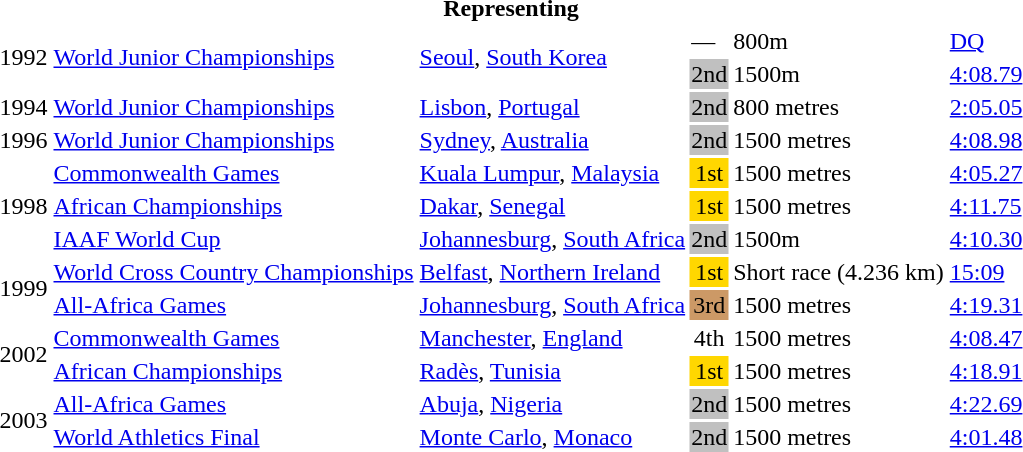<table>
<tr>
<th colspan="6">Representing </th>
</tr>
<tr>
<td rowspan=2>1992</td>
<td rowspan=2><a href='#'>World Junior Championships</a></td>
<td rowspan=2><a href='#'>Seoul</a>, <a href='#'>South Korea</a></td>
<td>—</td>
<td>800m</td>
<td><a href='#'>DQ</a></td>
</tr>
<tr>
<td bgcolor=silver>2nd</td>
<td>1500m</td>
<td><a href='#'>4:08.79</a></td>
</tr>
<tr>
<td>1994</td>
<td><a href='#'>World Junior Championships</a></td>
<td><a href='#'>Lisbon</a>, <a href='#'>Portugal</a></td>
<td bgcolor="silver">2nd</td>
<td>800 metres</td>
<td><a href='#'>2:05.05</a></td>
</tr>
<tr>
<td>1996</td>
<td><a href='#'>World Junior Championships</a></td>
<td><a href='#'>Sydney</a>, <a href='#'>Australia</a></td>
<td bgcolor="silver" align="center">2nd</td>
<td>1500 metres</td>
<td><a href='#'>4:08.98</a></td>
</tr>
<tr>
<td rowspan=3>1998</td>
<td><a href='#'>Commonwealth Games</a></td>
<td><a href='#'>Kuala Lumpur</a>, <a href='#'>Malaysia</a></td>
<td bgcolor="gold" align="center">1st</td>
<td>1500 metres</td>
<td><a href='#'>4:05.27</a></td>
</tr>
<tr>
<td><a href='#'>African Championships</a></td>
<td><a href='#'>Dakar</a>, <a href='#'>Senegal</a></td>
<td bgcolor="gold" align="center">1st</td>
<td>1500 metres</td>
<td><a href='#'>4:11.75</a></td>
</tr>
<tr>
<td><a href='#'>IAAF World Cup</a></td>
<td><a href='#'>Johannesburg</a>, <a href='#'>South Africa</a></td>
<td bgcolor="silver" align="center">2nd</td>
<td>1500m</td>
<td><a href='#'>4:10.30</a></td>
</tr>
<tr>
<td rowspan=2>1999</td>
<td><a href='#'>World Cross Country Championships</a></td>
<td><a href='#'>Belfast</a>, <a href='#'>Northern Ireland</a></td>
<td bgcolor="gold" align="center">1st</td>
<td>Short race (4.236 km)</td>
<td><a href='#'>15:09</a></td>
</tr>
<tr>
<td><a href='#'>All-Africa Games</a></td>
<td><a href='#'>Johannesburg</a>, <a href='#'>South Africa</a></td>
<td bgcolor="cc9966" align="center">3rd</td>
<td>1500 metres</td>
<td><a href='#'>4:19.31</a></td>
</tr>
<tr>
<td rowspan=2>2002</td>
<td><a href='#'>Commonwealth Games</a></td>
<td><a href='#'>Manchester</a>, <a href='#'>England</a></td>
<td align="center">4th</td>
<td>1500 metres</td>
<td><a href='#'>4:08.47</a></td>
</tr>
<tr>
<td><a href='#'>African Championships</a></td>
<td><a href='#'>Radès</a>, <a href='#'>Tunisia</a></td>
<td bgcolor="gold" align="center">1st</td>
<td>1500 metres</td>
<td><a href='#'>4:18.91</a></td>
</tr>
<tr>
<td rowspan=2>2003</td>
<td><a href='#'>All-Africa Games</a></td>
<td><a href='#'>Abuja</a>, <a href='#'>Nigeria</a></td>
<td bgcolor="silver" align="center">2nd</td>
<td>1500 metres</td>
<td><a href='#'>4:22.69</a></td>
</tr>
<tr>
<td><a href='#'>World Athletics Final</a></td>
<td><a href='#'>Monte Carlo</a>, <a href='#'>Monaco</a></td>
<td bgcolor="silver" align="center">2nd</td>
<td>1500 metres</td>
<td><a href='#'>4:01.48</a></td>
</tr>
</table>
